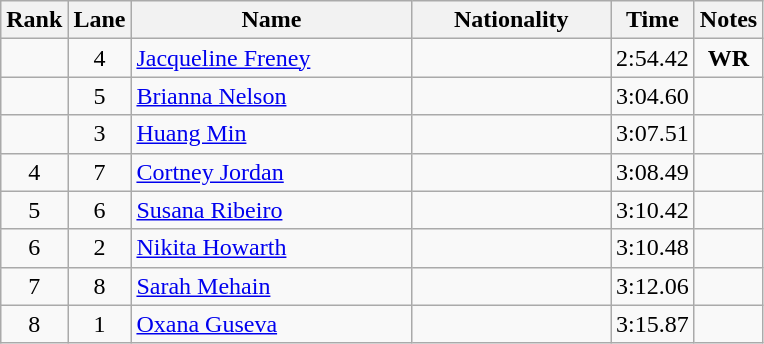<table class="wikitable sortable" style="text-align:center">
<tr>
<th>Rank</th>
<th>Lane</th>
<th style="width:180px">Name</th>
<th style="width:125px">Nationality</th>
<th>Time</th>
<th>Notes</th>
</tr>
<tr>
<td></td>
<td>4</td>
<td style="text-align:left;"><a href='#'>Jacqueline Freney</a></td>
<td style="text-align:left;"></td>
<td>2:54.42</td>
<td><strong>WR</strong></td>
</tr>
<tr>
<td></td>
<td>5</td>
<td style="text-align:left;"><a href='#'>Brianna Nelson</a></td>
<td style="text-align:left;"></td>
<td>3:04.60</td>
<td></td>
</tr>
<tr>
<td></td>
<td>3</td>
<td style="text-align:left;"><a href='#'>Huang Min</a></td>
<td style="text-align:left;"></td>
<td>3:07.51</td>
<td></td>
</tr>
<tr>
<td>4</td>
<td>7</td>
<td style="text-align:left;"><a href='#'>Cortney Jordan</a></td>
<td style="text-align:left;"></td>
<td>3:08.49</td>
<td></td>
</tr>
<tr>
<td>5</td>
<td>6</td>
<td style="text-align:left;"><a href='#'>Susana Ribeiro</a></td>
<td style="text-align:left;"></td>
<td>3:10.42</td>
<td></td>
</tr>
<tr>
<td>6</td>
<td>2</td>
<td style="text-align:left;"><a href='#'>Nikita Howarth</a></td>
<td style="text-align:left;"></td>
<td>3:10.48</td>
<td></td>
</tr>
<tr>
<td>7</td>
<td>8</td>
<td style="text-align:left;"><a href='#'>Sarah Mehain</a></td>
<td style="text-align:left;"></td>
<td>3:12.06</td>
<td></td>
</tr>
<tr>
<td>8</td>
<td>1</td>
<td style="text-align:left;"><a href='#'>Oxana Guseva</a></td>
<td style="text-align:left;"></td>
<td>3:15.87</td>
<td></td>
</tr>
</table>
